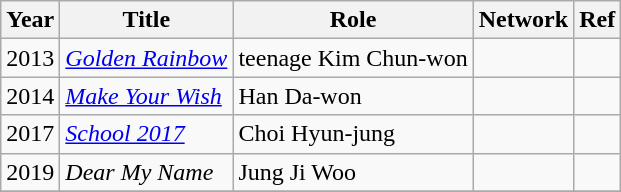<table class="wikitable">
<tr>
<th>Year</th>
<th>Title</th>
<th>Role</th>
<th>Network</th>
<th>Ref</th>
</tr>
<tr>
<td>2013</td>
<td><em><a href='#'>Golden Rainbow</a></em></td>
<td>teenage Kim Chun-won</td>
<td></td>
<td></td>
</tr>
<tr>
<td>2014</td>
<td><em><a href='#'>Make Your Wish</a></em></td>
<td>Han Da-won</td>
<td></td>
<td></td>
</tr>
<tr>
<td>2017</td>
<td><em><a href='#'>School 2017</a></em></td>
<td>Choi Hyun-jung</td>
<td></td>
<td></td>
</tr>
<tr>
<td>2019</td>
<td><em>Dear My Name</em></td>
<td>Jung Ji Woo</td>
<td></td>
<td></td>
</tr>
<tr>
</tr>
</table>
